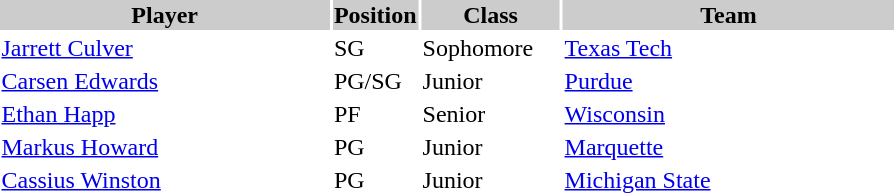<table style="width:600px" "border:'1' 'solid' 'gray' ">
<tr>
<th style="background:#ccc; width:40%;">Player</th>
<th style="background:#ccc; width:4%;">Position</th>
<th style="background:#ccc; width:16%;">Class</th>
<th style="background:#ccc; width:40%;">Team</th>
</tr>
<tr>
<td><a href='#'>Jarrett Culver</a></td>
<td>SG</td>
<td>Sophomore</td>
<td><a href='#'>Texas Tech</a></td>
</tr>
<tr>
<td><a href='#'>Carsen Edwards</a></td>
<td>PG/SG</td>
<td>Junior</td>
<td><a href='#'>Purdue</a></td>
</tr>
<tr>
<td><a href='#'>Ethan Happ</a></td>
<td>PF</td>
<td>Senior</td>
<td><a href='#'>Wisconsin</a></td>
</tr>
<tr>
<td><a href='#'>Markus Howard</a></td>
<td>PG</td>
<td>Junior</td>
<td><a href='#'>Marquette</a></td>
</tr>
<tr>
<td><a href='#'>Cassius Winston</a></td>
<td>PG</td>
<td>Junior</td>
<td><a href='#'>Michigan State</a></td>
</tr>
</table>
